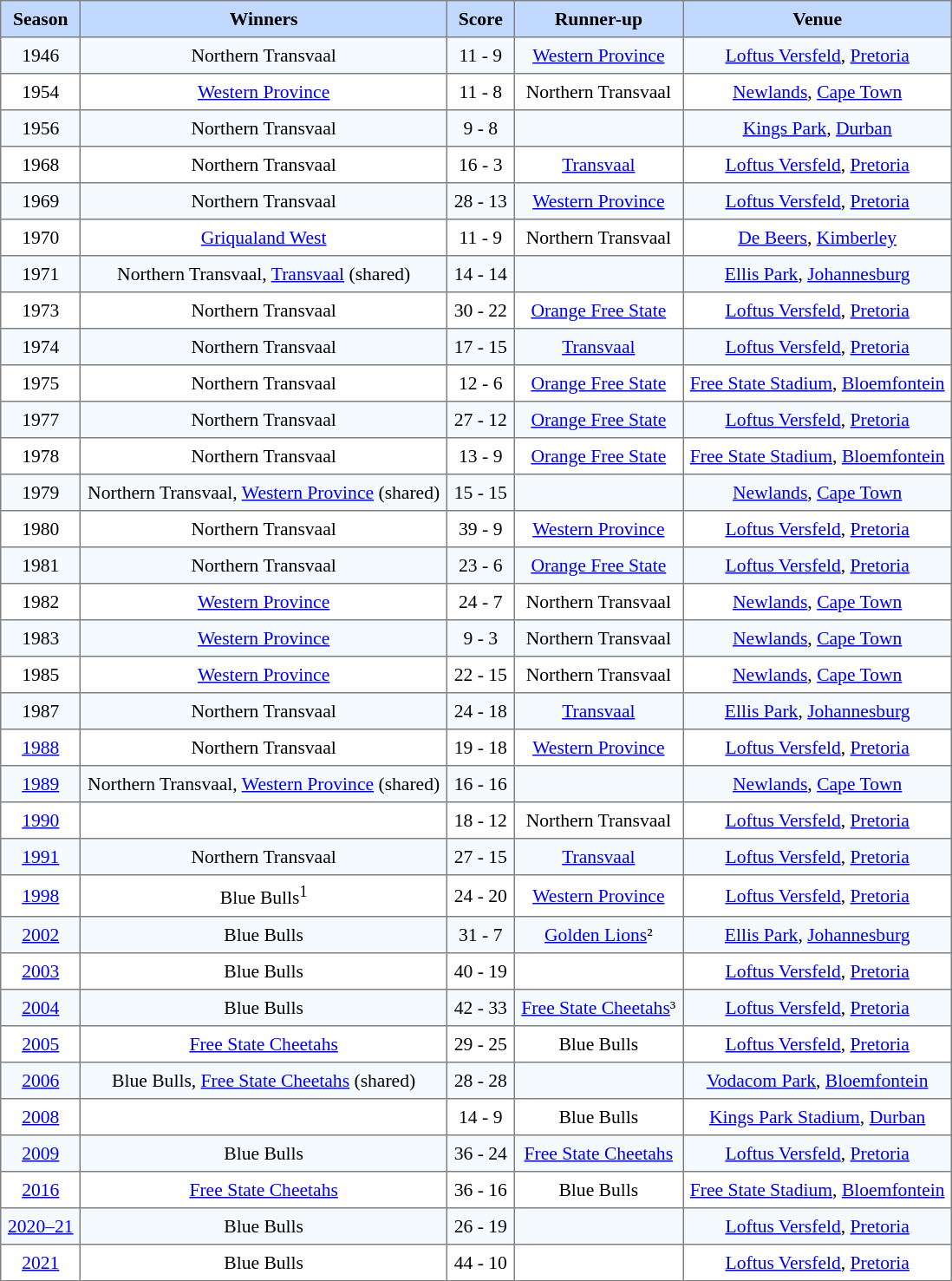<table border="1" cellpadding="5" cellspacing="0" style="text-align:center; font-size:90%; border-collapse:collapse;">
<tr style="background:#C1D8FF;">
<th>Season</th>
<th>Winners</th>
<th>Score</th>
<th>Runner-up</th>
<th>Venue</th>
</tr>
<tr style="background:#F5FAFF;">
<td>1946</td>
<td>Northern Transvaal</td>
<td>11 - 9</td>
<td><a href='#'>Western Province</a></td>
<td><a href='#'>Loftus Versfeld</a>, <a href='#'>Pretoria</a></td>
</tr>
<tr>
<td>1954</td>
<td><a href='#'>Western Province</a></td>
<td>11 - 8</td>
<td>Northern Transvaal</td>
<td><a href='#'>Newlands</a>, <a href='#'>Cape Town</a></td>
</tr>
<tr style="background:#F5FAFF;">
<td>1956</td>
<td>Northern Transvaal</td>
<td>9 - 8</td>
<td></td>
<td><a href='#'>Kings Park</a>, <a href='#'>Durban</a></td>
</tr>
<tr>
<td>1968</td>
<td>Northern Transvaal</td>
<td>16 - 3</td>
<td><a href='#'>Transvaal</a></td>
<td><a href='#'>Loftus Versfeld</a>, <a href='#'>Pretoria</a></td>
</tr>
<tr style="background:#F5FAFF;">
<td>1969</td>
<td>Northern Transvaal</td>
<td>28 - 13</td>
<td><a href='#'>Western Province</a></td>
<td><a href='#'>Loftus Versfeld</a>, <a href='#'>Pretoria</a></td>
</tr>
<tr>
<td>1970</td>
<td><a href='#'>Griqualand West</a></td>
<td>11 - 9</td>
<td>Northern Transvaal</td>
<td><a href='#'>De Beers</a>, <a href='#'>Kimberley</a></td>
</tr>
<tr style="background:#F5FAFF;">
<td>1971</td>
<td>Northern Transvaal, <a href='#'>Transvaal</a> (shared)</td>
<td>14 - 14</td>
<td></td>
<td><a href='#'>Ellis Park</a>, <a href='#'>Johannesburg</a></td>
</tr>
<tr>
<td>1973</td>
<td>Northern Transvaal</td>
<td>30 - 22</td>
<td><a href='#'>Orange Free State</a></td>
<td><a href='#'>Loftus Versfeld</a>, <a href='#'>Pretoria</a></td>
</tr>
<tr style="background:#F5FAFF;">
<td>1974</td>
<td>Northern Transvaal</td>
<td>17 - 15</td>
<td><a href='#'>Transvaal</a></td>
<td><a href='#'>Loftus Versfeld</a>, <a href='#'>Pretoria</a></td>
</tr>
<tr>
<td>1975</td>
<td>Northern Transvaal</td>
<td>12 - 6</td>
<td><a href='#'>Orange Free State</a></td>
<td><a href='#'>Free State Stadium</a>, <a href='#'>Bloemfontein</a></td>
</tr>
<tr style="background:#F5FAFF;">
<td>1977</td>
<td>Northern Transvaal</td>
<td>27 - 12</td>
<td><a href='#'>Orange Free State</a></td>
<td><a href='#'>Loftus Versfeld</a>, <a href='#'>Pretoria</a></td>
</tr>
<tr>
<td>1978</td>
<td>Northern Transvaal</td>
<td>13 - 9</td>
<td><a href='#'>Orange Free State</a></td>
<td><a href='#'>Free State Stadium</a>, <a href='#'>Bloemfontein</a></td>
</tr>
<tr style="background:#F5FAFF;">
<td>1979</td>
<td>Northern Transvaal, <a href='#'>Western Province</a> (shared)</td>
<td>15 - 15</td>
<td></td>
<td><a href='#'>Newlands</a>, <a href='#'>Cape Town</a></td>
</tr>
<tr>
<td>1980</td>
<td>Northern Transvaal</td>
<td>39 - 9</td>
<td><a href='#'>Western Province</a></td>
<td><a href='#'>Loftus Versfeld</a>, <a href='#'>Pretoria</a></td>
</tr>
<tr style="background:#F5FAFF;">
<td>1981</td>
<td>Northern Transvaal</td>
<td>23 - 6</td>
<td><a href='#'>Orange Free State</a></td>
<td><a href='#'>Loftus Versfeld</a>, <a href='#'>Pretoria</a></td>
</tr>
<tr>
<td>1982</td>
<td><a href='#'>Western Province</a></td>
<td>24 - 7</td>
<td>Northern Transvaal</td>
<td><a href='#'>Newlands</a>, <a href='#'>Cape Town</a></td>
</tr>
<tr style="background:#F5FAFF;">
<td>1983</td>
<td><a href='#'>Western Province</a></td>
<td>9 - 3</td>
<td>Northern Transvaal</td>
<td><a href='#'>Newlands</a>, <a href='#'>Cape Town</a></td>
</tr>
<tr>
<td>1985</td>
<td><a href='#'>Western Province</a></td>
<td>22 - 15</td>
<td>Northern Transvaal</td>
<td><a href='#'>Newlands</a>, <a href='#'>Cape Town</a></td>
</tr>
<tr style="background:#F5FAFF;">
<td>1987</td>
<td>Northern Transvaal</td>
<td>24 - 18</td>
<td><a href='#'>Transvaal</a></td>
<td><a href='#'>Ellis Park</a>, <a href='#'>Johannesburg</a></td>
</tr>
<tr>
<td><a href='#'>1988</a></td>
<td>Northern Transvaal</td>
<td>19 - 18</td>
<td><a href='#'>Western Province</a></td>
<td><a href='#'>Loftus Versfeld</a>, <a href='#'>Pretoria</a></td>
</tr>
<tr style="background:#F5FAFF;">
<td><a href='#'>1989</a></td>
<td>Northern Transvaal, <a href='#'>Western Province</a> (shared)</td>
<td>16 - 16</td>
<td></td>
<td><a href='#'>Newlands</a>, <a href='#'>Cape Town</a></td>
</tr>
<tr>
<td><a href='#'>1990</a></td>
<td></td>
<td>18 - 12</td>
<td>Northern Transvaal</td>
<td><a href='#'>Loftus Versfeld</a>, <a href='#'>Pretoria</a></td>
</tr>
<tr style="background:#F5FAFF;">
<td><a href='#'>1991</a></td>
<td>Northern Transvaal</td>
<td>27 - 15</td>
<td><a href='#'>Transvaal</a></td>
<td><a href='#'>Loftus Versfeld</a>, <a href='#'>Pretoria</a></td>
</tr>
<tr>
<td><a href='#'>1998</a></td>
<td>Blue Bulls<sup>1</sup></td>
<td>24 - 20</td>
<td><a href='#'>Western Province</a></td>
<td><a href='#'>Loftus Versfeld</a>, <a href='#'>Pretoria</a></td>
</tr>
<tr style="background:#F5FAFF;">
<td><a href='#'>2002</a></td>
<td>Blue Bulls</td>
<td>31 - 7</td>
<td><a href='#'>Golden Lions</a>²</td>
<td><a href='#'>Ellis Park</a>, <a href='#'>Johannesburg</a></td>
</tr>
<tr>
<td><a href='#'>2003</a></td>
<td>Blue Bulls</td>
<td>40 - 19</td>
<td></td>
<td><a href='#'>Loftus Versfeld</a>, <a href='#'>Pretoria</a></td>
</tr>
<tr style="background:#F5FAFF;">
<td><a href='#'>2004</a></td>
<td>Blue Bulls</td>
<td>42 - 33</td>
<td><a href='#'>Free State Cheetahs</a>³</td>
<td><a href='#'>Loftus Versfeld</a>, <a href='#'>Pretoria</a></td>
</tr>
<tr>
<td><a href='#'>2005</a></td>
<td><a href='#'>Free State Cheetahs</a></td>
<td>29 - 25</td>
<td>Blue Bulls</td>
<td><a href='#'>Loftus Versfeld</a>, <a href='#'>Pretoria</a></td>
</tr>
<tr style="background:#F5FAFF;">
<td><a href='#'>2006</a></td>
<td>Blue Bulls, <a href='#'>Free State Cheetahs</a> (shared)</td>
<td>28 - 28</td>
<td></td>
<td><a href='#'>Vodacom Park</a>, <a href='#'>Bloemfontein</a></td>
</tr>
<tr>
<td><a href='#'>2008</a></td>
<td></td>
<td>14 - 9</td>
<td>Blue Bulls</td>
<td><a href='#'>Kings Park Stadium</a>, <a href='#'>Durban</a></td>
</tr>
<tr style="background:#F5FAFF;">
<td><a href='#'>2009</a></td>
<td>Blue Bulls</td>
<td>36 - 24</td>
<td><a href='#'>Free State Cheetahs</a></td>
<td><a href='#'>Loftus Versfeld</a>, <a href='#'>Pretoria</a></td>
</tr>
<tr>
<td><a href='#'>2016</a></td>
<td><a href='#'>Free State Cheetahs</a></td>
<td>36 - 16</td>
<td>Blue Bulls</td>
<td><a href='#'>Free State Stadium</a>, <a href='#'>Bloemfontein</a></td>
</tr>
<tr style="background:#F5FAFF;">
<td><a href='#'>2020–21</a></td>
<td>Blue Bulls</td>
<td>26 - 19</td>
<td></td>
<td><a href='#'>Loftus Versfeld</a>, <a href='#'>Pretoria</a></td>
</tr>
<tr>
<td><a href='#'>2021</a></td>
<td>Blue Bulls</td>
<td>44 - 10</td>
<td></td>
<td><a href='#'>Loftus Versfeld</a>, <a href='#'>Pretoria</a></td>
</tr>
</table>
